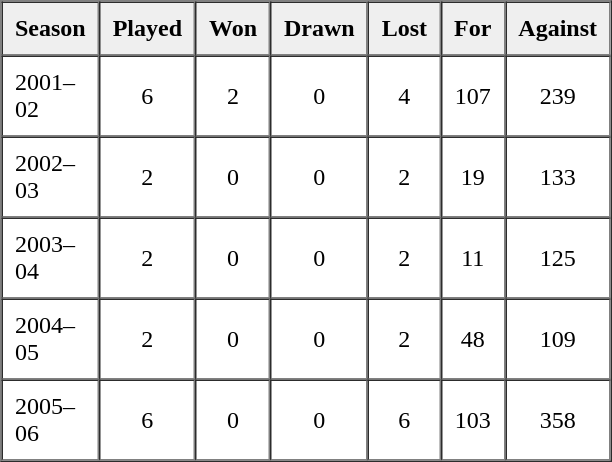<table border=1 cellpadding=8 cellspacing=0>
<tr>
<th bgcolor="#efefef" width="20">Season</th>
<th bgcolor="#efefef" width="20">Played</th>
<th bgcolor="#efefef" width="20">Won</th>
<th bgcolor="#efefef" width="20">Drawn</th>
<th bgcolor="#efefef" width="20">Lost</th>
<th bgcolor="#efefef" width="20">For</th>
<th bgcolor="#efefef" width="20">Against</th>
</tr>
<tr align=center>
<td align=left>2001–02</td>
<td>6</td>
<td>2</td>
<td>0</td>
<td>4</td>
<td>107</td>
<td>239</td>
</tr>
<tr align=center>
<td align=left>2002–03</td>
<td>2</td>
<td>0</td>
<td>0</td>
<td>2</td>
<td>19</td>
<td>133</td>
</tr>
<tr align=center>
<td align=left>2003–04</td>
<td>2</td>
<td>0</td>
<td>0</td>
<td>2</td>
<td>11</td>
<td>125</td>
</tr>
<tr align=center>
<td align=left>2004–05</td>
<td>2</td>
<td>0</td>
<td>0</td>
<td>2</td>
<td>48</td>
<td>109</td>
</tr>
<tr align=center>
<td align=left>2005–06</td>
<td>6</td>
<td>0</td>
<td>0</td>
<td>6</td>
<td>103</td>
<td>358</td>
</tr>
</table>
